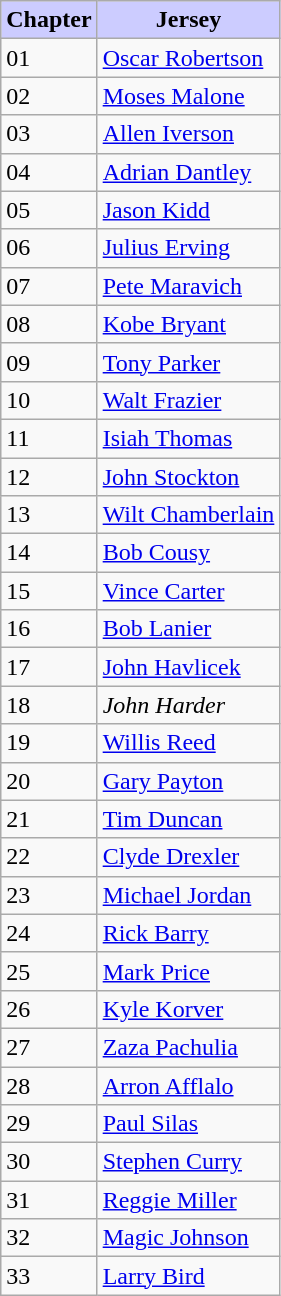<table class="wikitable sortable collapsible collapsed">
<tr style="color:black">
<th style="background-color: #ccccff;">Chapter</th>
<th style="background-color: #ccccff;">Jersey</th>
</tr>
<tr>
<td>01</td>
<td><a href='#'>Oscar Robertson</a></td>
</tr>
<tr>
<td>02</td>
<td><a href='#'>Moses Malone</a></td>
</tr>
<tr>
<td>03</td>
<td><a href='#'>Allen Iverson</a></td>
</tr>
<tr>
<td>04</td>
<td><a href='#'>Adrian Dantley</a></td>
</tr>
<tr>
<td>05</td>
<td><a href='#'>Jason Kidd</a></td>
</tr>
<tr>
<td>06</td>
<td><a href='#'>Julius Erving</a></td>
</tr>
<tr>
<td>07</td>
<td><a href='#'>Pete Maravich</a></td>
</tr>
<tr>
<td>08</td>
<td><a href='#'>Kobe Bryant</a></td>
</tr>
<tr>
<td>09</td>
<td><a href='#'>Tony Parker</a></td>
</tr>
<tr>
<td>10</td>
<td><a href='#'>Walt Frazier</a></td>
</tr>
<tr>
<td>11</td>
<td><a href='#'>Isiah Thomas</a></td>
</tr>
<tr>
<td>12</td>
<td><a href='#'>John Stockton</a></td>
</tr>
<tr>
<td>13</td>
<td><a href='#'>Wilt Chamberlain</a></td>
</tr>
<tr>
<td>14</td>
<td><a href='#'>Bob Cousy</a></td>
</tr>
<tr>
<td>15</td>
<td><a href='#'>Vince Carter</a></td>
</tr>
<tr>
<td>16</td>
<td><a href='#'>Bob Lanier</a></td>
</tr>
<tr>
<td>17</td>
<td><a href='#'>John Havlicek</a></td>
</tr>
<tr>
<td>18</td>
<td><em>John Harder</em></td>
</tr>
<tr>
<td>19</td>
<td><a href='#'>Willis Reed</a></td>
</tr>
<tr>
<td>20</td>
<td><a href='#'>Gary Payton</a></td>
</tr>
<tr>
<td>21</td>
<td><a href='#'>Tim Duncan</a></td>
</tr>
<tr>
<td>22</td>
<td><a href='#'>Clyde Drexler</a></td>
</tr>
<tr>
<td>23</td>
<td><a href='#'>Michael Jordan</a></td>
</tr>
<tr>
<td>24</td>
<td><a href='#'>Rick Barry</a></td>
</tr>
<tr>
<td>25</td>
<td><a href='#'>Mark Price</a></td>
</tr>
<tr>
<td>26</td>
<td><a href='#'>Kyle Korver</a></td>
</tr>
<tr>
<td>27</td>
<td><a href='#'>Zaza Pachulia</a></td>
</tr>
<tr>
<td>28</td>
<td><a href='#'>Arron Afflalo</a></td>
</tr>
<tr>
<td>29</td>
<td><a href='#'>Paul Silas</a></td>
</tr>
<tr>
<td>30</td>
<td><a href='#'>Stephen Curry</a></td>
</tr>
<tr>
<td>31</td>
<td><a href='#'>Reggie Miller</a></td>
</tr>
<tr>
<td>32</td>
<td><a href='#'>Magic Johnson</a></td>
</tr>
<tr>
<td>33</td>
<td><a href='#'>Larry Bird</a></td>
</tr>
</table>
